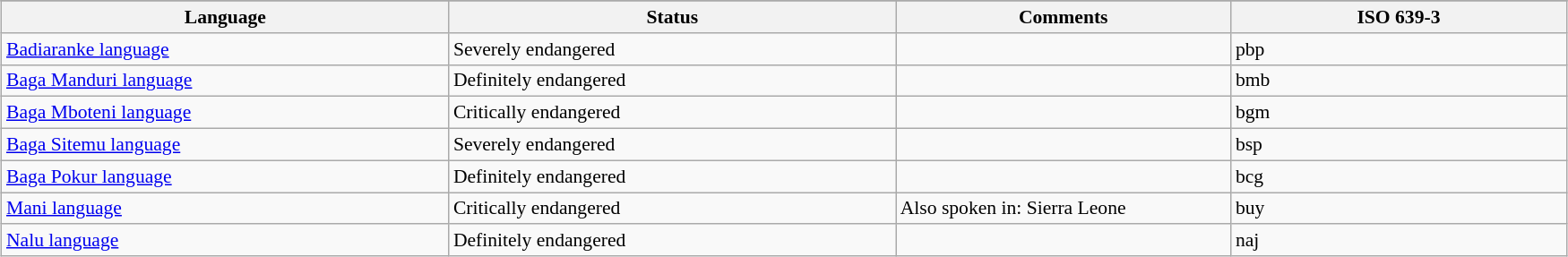<table class="wikitable" style="margin:auto; font-size:90%;">
<tr>
</tr>
<tr>
<th style="width:20%;">Language</th>
<th style="width:20%;">Status</th>
<th style="width:15%;">Comments</th>
<th style="width:15%;">ISO 639-3</th>
</tr>
<tr>
<td><a href='#'>Badiaranke language</a></td>
<td>Severely endangered</td>
<td> </td>
<td>pbp</td>
</tr>
<tr>
<td><a href='#'>Baga Manduri language</a></td>
<td>Definitely endangered</td>
<td> </td>
<td>bmb</td>
</tr>
<tr>
<td><a href='#'>Baga Mboteni language</a></td>
<td>Critically endangered</td>
<td> </td>
<td>bgm</td>
</tr>
<tr>
<td><a href='#'>Baga Sitemu language</a></td>
<td>Severely endangered</td>
<td> </td>
<td>bsp</td>
</tr>
<tr>
<td><a href='#'>Baga Pokur language</a></td>
<td>Definitely endangered</td>
<td> </td>
<td>bcg</td>
</tr>
<tr>
<td><a href='#'>Mani language</a></td>
<td>Critically endangered</td>
<td>Also spoken in: Sierra Leone</td>
<td>buy</td>
</tr>
<tr>
<td><a href='#'>Nalu language</a></td>
<td>Definitely endangered</td>
<td> </td>
<td>naj</td>
</tr>
</table>
